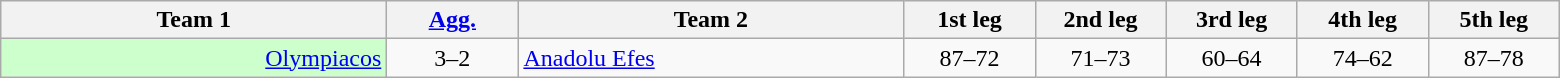<table class=wikitable style="text-align:center">
<tr>
<th width=250>Team 1</th>
<th width=80><a href='#'>Agg.</a></th>
<th width=250>Team 2</th>
<th width=80>1st leg</th>
<th width=80>2nd leg</th>
<th width=80>3rd leg</th>
<th width=80>4th leg</th>
<th width=80>5th leg</th>
</tr>
<tr>
<td style="background: #ccffcc;" align=right><a href='#'>Olympiacos</a> </td>
<td>3–2</td>
<td align=left> <a href='#'>Anadolu Efes</a></td>
<td>87–72</td>
<td>71–73</td>
<td>60–64</td>
<td>74–62</td>
<td>87–78</td>
</tr>
</table>
